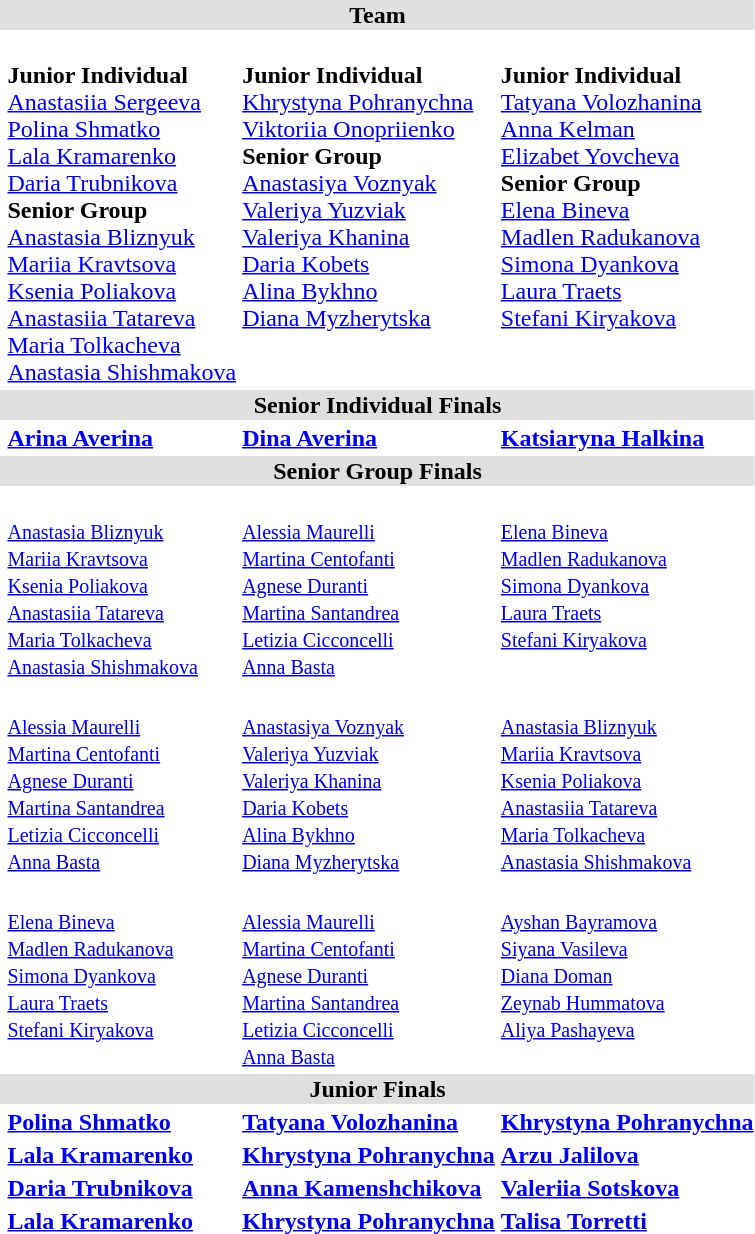<table>
<tr bgcolor="DFDFDF">
<td colspan="4" align="center"><strong>Team</strong></td>
</tr>
<tr>
<th scope=row style="text-align:left"><br></th>
<td valign="top"><strong></strong><br><strong>Junior Individual</strong><br><a href='#'>Anastasiia Sergeeva</a><br><a href='#'>Polina Shmatko</a><br><a href='#'>Lala Kramarenko</a><br><a href='#'>Daria Trubnikova</a><br><strong>Senior Group</strong><br><a href='#'>Anastasia Bliznyuk</a><br><a href='#'>Mariia Kravtsova</a><br><a href='#'>Ksenia Poliakova</a><br><a href='#'>Anastasiia Tatareva</a><br><a href='#'>Maria Tolkacheva</a><br><a href='#'>Anastasia Shishmakova</a></td>
<td valign="top"><strong></strong><br><strong>Junior Individual</strong><br><a href='#'>Khrystyna Pohranychna</a><br><a href='#'>Viktoriia Onopriienko</a><br><strong>Senior Group</strong><br><a href='#'>Anastasiya Voznyak</a><br><a href='#'>Valeriya Yuzviak</a><br><a href='#'>Valeriya Khanina</a><br><a href='#'>Daria Kobets</a><br><a href='#'>Alina Bykhno</a><br><a href='#'>Diana Myzherytska</a></td>
<td valign="top"><strong></strong><br><strong>Junior Individual</strong><br><a href='#'>Tatyana Volozhanina</a><br><a href='#'>Anna Kelman</a><br><a href='#'>Elizabet Yovcheva</a><br><strong>Senior Group</strong><br><a href='#'>Elena Bineva</a><br><a href='#'>Madlen Radukanova</a><br><a href='#'>Simona Dyankova</a><br><a href='#'>Laura Traets</a><br><a href='#'>Stefani Kiryakova</a></td>
</tr>
<tr bgcolor="DFDFDF">
<td colspan="4" align="center"><strong>Senior Individual Finals </strong></td>
</tr>
<tr>
<th scope=row style="text-align:left"><br></th>
<td><strong><a href='#'>Arina Averina</a></strong><br><small></small></td>
<td><strong><a href='#'>Dina Averina</a></strong><br><small></small></td>
<td><strong><a href='#'>Katsiaryna Halkina</a></strong><br><small></small></td>
</tr>
<tr bgcolor="DFDFDF">
<td colspan="4" align="center"><strong>Senior Group Finals</strong></td>
</tr>
<tr>
<th scope=row style="text-align:left"><br></th>
<td valign="top"><strong></strong><br><small><a href='#'>Anastasia Bliznyuk</a><br><a href='#'>Mariia Kravtsova</a><br><a href='#'>Ksenia Poliakova</a><br><a href='#'>Anastasiia Tatareva</a><br><a href='#'>Maria Tolkacheva</a><br><a href='#'>Anastasia Shishmakova</a></small></td>
<td valign="top"><strong></strong><br><small><a href='#'>Alessia Maurelli</a><br><a href='#'>Martina Centofanti</a><br><a href='#'>Agnese Duranti</a><br><a href='#'>Martina Santandrea</a><br><a href='#'>Letizia Cicconcelli</a><br><a href='#'>Anna Basta</a></small></td>
<td valign="top"><strong></strong><br><small><a href='#'>Elena Bineva</a><br><a href='#'>Madlen Radukanova</a><br><a href='#'>Simona Dyankova</a><br><a href='#'>Laura Traets</a><br><a href='#'>Stefani Kiryakova</a></small></td>
</tr>
<tr>
<th scope=row style="text-align:left"><br></th>
<td valign="top"><strong></strong><br><small><a href='#'>Alessia Maurelli</a><br><a href='#'>Martina Centofanti</a><br><a href='#'>Agnese Duranti</a><br><a href='#'>Martina Santandrea</a><br><a href='#'>Letizia Cicconcelli</a><br><a href='#'>Anna Basta</a></small></td>
<td valign="top"><strong></strong><br><small><a href='#'>Anastasiya Voznyak</a><br><a href='#'>Valeriya Yuzviak</a><br><a href='#'>Valeriya Khanina</a><br><a href='#'>Daria Kobets</a><br><a href='#'>Alina Bykhno</a><br><a href='#'>Diana Myzherytska</a></small></td>
<td valign="top"><strong></strong><br><small><a href='#'>Anastasia Bliznyuk</a><br><a href='#'>Mariia Kravtsova</a><br><a href='#'>Ksenia Poliakova</a><br><a href='#'>Anastasiia Tatareva</a><br><a href='#'>Maria Tolkacheva</a><br><a href='#'>Anastasia Shishmakova</a></small></td>
</tr>
<tr>
<th scope=row style="text-align:left"><br></th>
<td valign="top"><strong></strong><br><small><a href='#'>Elena Bineva</a><br><a href='#'>Madlen Radukanova</a><br><a href='#'>Simona Dyankova</a><br><a href='#'>Laura Traets</a><br><a href='#'>Stefani Kiryakova</a></small></td>
<td valign="top"><strong></strong><br><small><a href='#'>Alessia Maurelli</a><br><a href='#'>Martina Centofanti</a><br><a href='#'>Agnese Duranti</a><br><a href='#'>Martina Santandrea</a><br><a href='#'>Letizia Cicconcelli</a><br><a href='#'>Anna Basta</a></small></td>
<td valign="top"><strong></strong><br><small><a href='#'>Ayshan Bayramova</a><br><a href='#'>Siyana Vasileva</a><br><a href='#'>Diana Doman</a><br><a href='#'>Zeynab Hummatova</a><br><a href='#'>Aliya Pashayeva</a></small></td>
</tr>
<tr bgcolor="DFDFDF">
<td colspan="4" align="center"><strong>Junior Finals</strong></td>
</tr>
<tr>
<th scope=row style="text-align:left"><br></th>
<td><strong><a href='#'>Polina Shmatko</a></strong><br><small></small></td>
<td><strong><a href='#'>Tatyana Volozhanina</a></strong><br><small></small></td>
<td><strong><a href='#'>Khrystyna Pohranychna</a></strong><br><small></small></td>
</tr>
<tr>
<th scope=row style="text-align:left"><br></th>
<td><strong><a href='#'>Lala Kramarenko</a></strong><br><small></small></td>
<td><strong><a href='#'>Khrystyna Pohranychna</a></strong><br><small></small></td>
<td><strong><a href='#'>Arzu Jalilova</a></strong><br><small></small></td>
</tr>
<tr>
<th scope=row style="text-align:left"><br></th>
<td><strong><a href='#'>Daria Trubnikova</a></strong><br><small></small></td>
<td><strong><a href='#'>Anna Kamenshchikova</a></strong><br><small></small></td>
<td><strong><a href='#'>Valeriia Sotskova</a></strong><br><small></small></td>
</tr>
<tr>
<th scope=row style="text-align:left"><br></th>
<td><strong><a href='#'>Lala Kramarenko</a></strong><br><small></small></td>
<td><strong><a href='#'>Khrystyna Pohranychna</a></strong><br><small></small></td>
<td><strong><a href='#'>Talisa Torretti</a></strong><br><small></small></td>
</tr>
</table>
